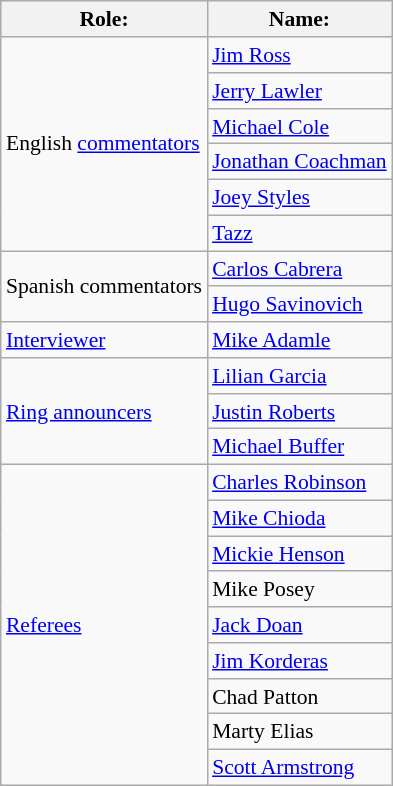<table class="wikitable" style="float:right; border:1px; font-size:90%; margin-left:1em;">
<tr>
<th>Role:</th>
<th>Name:</th>
</tr>
<tr>
<td rowspan="6">English <a href='#'>commentators</a></td>
<td><a href='#'>Jim Ross</a> </td>
</tr>
<tr>
<td><a href='#'>Jerry Lawler</a> </td>
</tr>
<tr>
<td><a href='#'>Michael Cole</a> </td>
</tr>
<tr>
<td><a href='#'>Jonathan Coachman</a> </td>
</tr>
<tr>
<td><a href='#'>Joey Styles</a> </td>
</tr>
<tr>
<td><a href='#'>Tazz</a> </td>
</tr>
<tr>
<td rowspan="2">Spanish commentators</td>
<td><a href='#'>Carlos Cabrera</a></td>
</tr>
<tr>
<td><a href='#'>Hugo Savinovich</a></td>
</tr>
<tr>
<td><a href='#'>Interviewer</a></td>
<td><a href='#'>Mike Adamle</a></td>
</tr>
<tr>
<td rowspan="3"><a href='#'>Ring announcers</a></td>
<td><a href='#'>Lilian Garcia</a> </td>
</tr>
<tr>
<td><a href='#'>Justin Roberts</a> </td>
</tr>
<tr>
<td><a href='#'>Michael Buffer</a> </td>
</tr>
<tr>
<td rowspan="9"><a href='#'>Referees</a></td>
<td><a href='#'>Charles Robinson</a></td>
</tr>
<tr>
<td><a href='#'>Mike Chioda</a></td>
</tr>
<tr>
<td><a href='#'>Mickie Henson</a></td>
</tr>
<tr>
<td>Mike Posey</td>
</tr>
<tr>
<td><a href='#'>Jack Doan</a></td>
</tr>
<tr>
<td><a href='#'>Jim Korderas</a></td>
</tr>
<tr>
<td>Chad Patton</td>
</tr>
<tr>
<td>Marty Elias</td>
</tr>
<tr>
<td><a href='#'>Scott Armstrong</a></td>
</tr>
</table>
